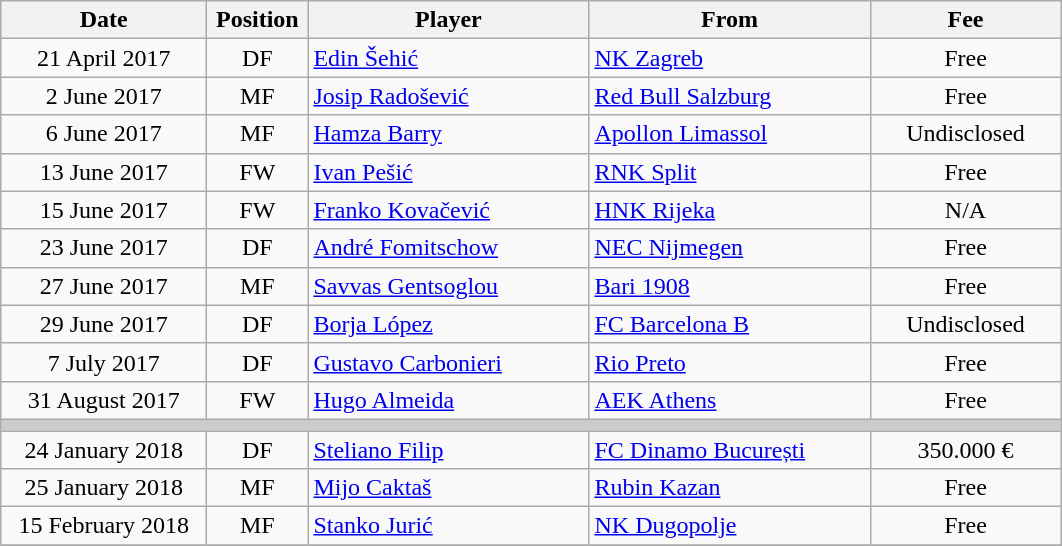<table class="wikitable" style="text-align: center;">
<tr>
<th width=130>Date</th>
<th width=60>Position</th>
<th width=180>Player</th>
<th width=180>From</th>
<th width=120>Fee</th>
</tr>
<tr>
<td>21 April 2017</td>
<td>DF</td>
<td style="text-align:left;"> <a href='#'>Edin Šehić</a></td>
<td style="text-align:left;"> <a href='#'>NK Zagreb</a></td>
<td>Free</td>
</tr>
<tr>
<td>2 June 2017</td>
<td>MF</td>
<td style="text-align:left;"> <a href='#'>Josip Radošević</a></td>
<td style="text-align:left;"> <a href='#'>Red Bull Salzburg</a></td>
<td>Free</td>
</tr>
<tr>
<td>6 June 2017</td>
<td>MF</td>
<td style="text-align:left;"> <a href='#'>Hamza Barry</a></td>
<td style="text-align:left;"> <a href='#'>Apollon Limassol</a></td>
<td>Undisclosed</td>
</tr>
<tr>
<td>13 June 2017</td>
<td>FW</td>
<td style="text-align:left;"> <a href='#'>Ivan Pešić</a></td>
<td style="text-align:left;"> <a href='#'>RNK Split</a></td>
<td>Free</td>
</tr>
<tr>
<td>15 June 2017</td>
<td>FW</td>
<td style="text-align:left;"> <a href='#'>Franko Kovačević</a></td>
<td style="text-align:left;"> <a href='#'>HNK Rijeka</a></td>
<td>N/A</td>
</tr>
<tr>
<td>23 June 2017</td>
<td>DF</td>
<td style="text-align:left;"> <a href='#'>André Fomitschow</a></td>
<td style="text-align:left;"> <a href='#'>NEC Nijmegen</a></td>
<td>Free</td>
</tr>
<tr>
<td>27 June 2017</td>
<td>MF</td>
<td style="text-align:left;"> <a href='#'>Savvas Gentsoglou</a></td>
<td style="text-align:left;"> <a href='#'>Bari 1908</a></td>
<td>Free</td>
</tr>
<tr>
<td>29 June 2017</td>
<td>DF</td>
<td style="text-align:left;"> <a href='#'>Borja López</a></td>
<td style="text-align:left;"> <a href='#'>FC Barcelona B</a></td>
<td>Undisclosed</td>
</tr>
<tr>
<td>7 July 2017</td>
<td>DF</td>
<td style="text-align:left;"> <a href='#'>Gustavo Carbonieri</a></td>
<td style="text-align:left;"> <a href='#'>Rio Preto</a></td>
<td>Free</td>
</tr>
<tr>
<td>31 August 2017</td>
<td>FW</td>
<td style="text-align:left;"> <a href='#'>Hugo Almeida</a></td>
<td style="text-align:left;"> <a href='#'>AEK Athens</a></td>
<td>Free</td>
</tr>
<tr style="color:#CCCCCC;background-color:#CCCCCC">
<td colspan="6"></td>
</tr>
<tr>
<td>24 January 2018</td>
<td>DF</td>
<td style="text-align:left;"> <a href='#'>Steliano Filip</a></td>
<td style="text-align:left;"> <a href='#'>FC Dinamo București</a></td>
<td>350.000 €</td>
</tr>
<tr>
<td>25 January 2018</td>
<td>MF</td>
<td style="text-align:left;"> <a href='#'>Mijo Caktaš</a></td>
<td style="text-align:left;"> <a href='#'>Rubin Kazan</a></td>
<td>Free</td>
</tr>
<tr>
<td>15 February 2018</td>
<td>MF</td>
<td style="text-align:left;"> <a href='#'>Stanko Jurić</a></td>
<td style="text-align:left;"> <a href='#'>NK Dugopolje</a></td>
<td>Free</td>
</tr>
<tr>
</tr>
</table>
